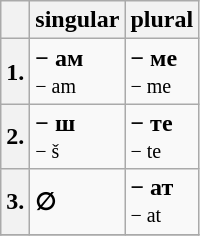<table class="wikitable">
<tr>
<th></th>
<th><span>singular</span></th>
<th><span>plural</span></th>
</tr>
<tr>
<th><span>1.</span></th>
<td><span><strong>− ам</strong></span><br><span><small>− am</small></span></td>
<td><span> <strong>− ме</strong></span> <br><span><small>− me</small></span></td>
</tr>
<tr>
<th><span>2.</span></th>
<td><span><strong>− ш</strong></span> <br><span><small>− š</small></span></td>
<td><span><strong>− те</strong></span> <br><span><small>− te</small></span></td>
</tr>
<tr>
<th><span>3.</span></th>
<td><span> <strong>∅</strong></span></td>
<td><span><strong>− ат</strong></span> <br><span><small>− at</small></span></td>
</tr>
<tr>
</tr>
</table>
